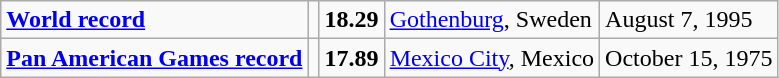<table class="wikitable">
<tr>
<td><strong><a href='#'>World record</a></strong></td>
<td></td>
<td><strong>18.29</strong></td>
<td><a href='#'>Gothenburg</a>, Sweden</td>
<td>August 7, 1995</td>
</tr>
<tr>
<td><strong><a href='#'>Pan American Games record</a></strong></td>
<td></td>
<td><strong>17.89</strong></td>
<td><a href='#'>Mexico City</a>, Mexico</td>
<td>October 15, 1975</td>
</tr>
</table>
